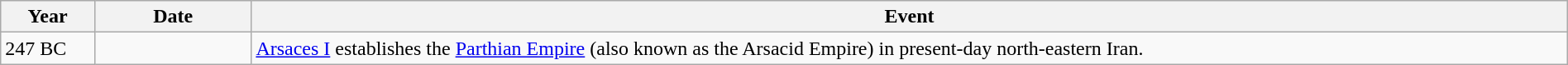<table class="wikitable" width="100%">
<tr>
<th style="width:6%">Year</th>
<th style="width:10%">Date</th>
<th>Event</th>
</tr>
<tr>
<td>247 BC</td>
<td></td>
<td><a href='#'>Arsaces I</a> establishes the <a href='#'>Parthian Empire</a> (also known as the Arsacid Empire) in present-day north-eastern Iran.</td>
</tr>
</table>
